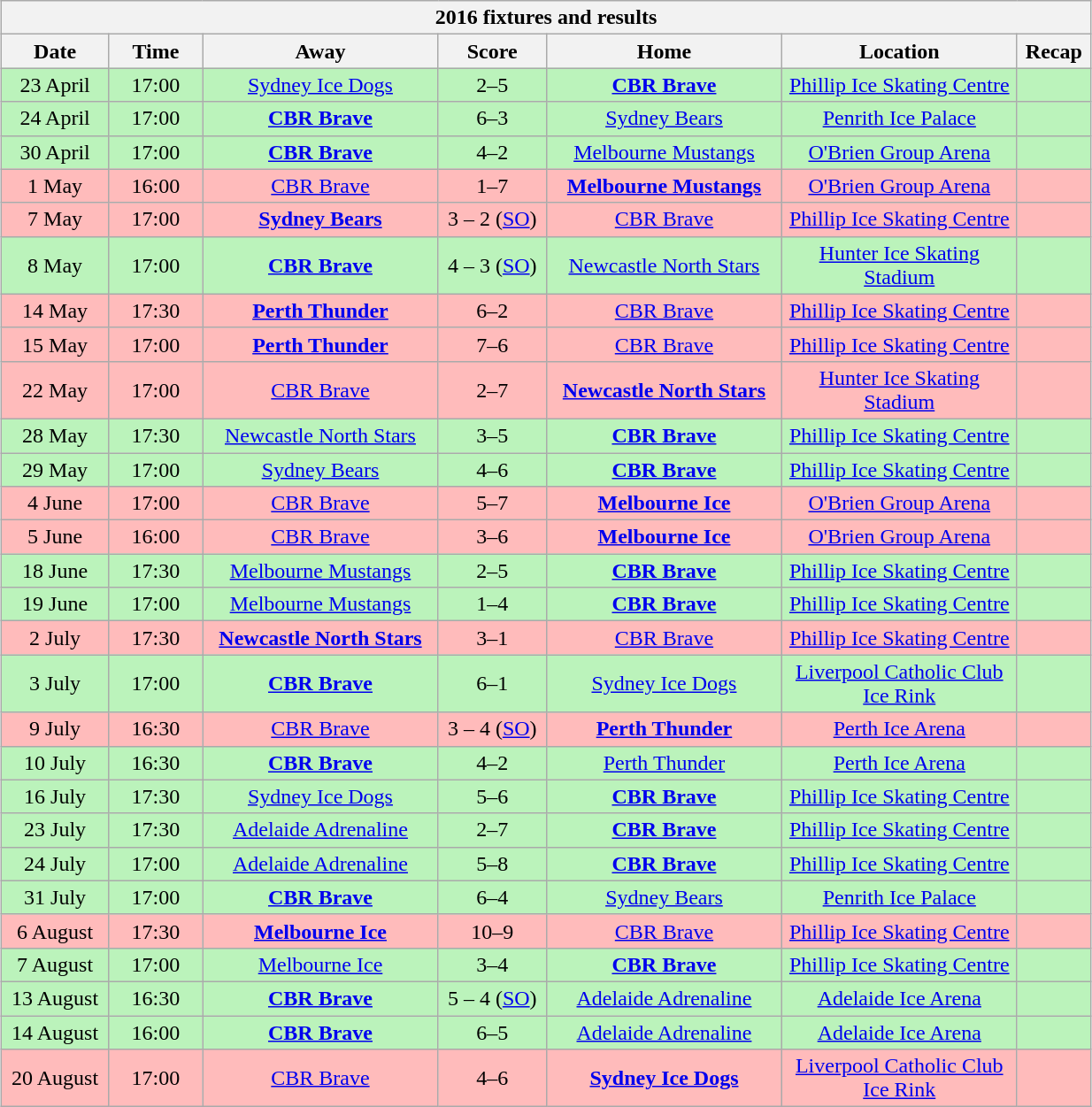<table class="wikitable collapsible" width="65%" style="margin: 1em auto 1em auto">
<tr>
<th colspan="7">2016 fixtures and results</th>
</tr>
<tr>
<th width="5%">Date</th>
<th width="5%">Time</th>
<th width="13%">Away</th>
<th width="6%">Score</th>
<th width="13%">Home</th>
<th width="13%">Location</th>
<th width="1%">Recap</th>
</tr>
<tr align="center" style="background:#BBF3BB">
<td>23 April</td>
<td>17:00</td>
<td><a href='#'>Sydney Ice Dogs</a></td>
<td>2–5</td>
<td><strong><a href='#'>CBR Brave</a></strong></td>
<td><a href='#'>Phillip Ice Skating Centre</a></td>
<td></td>
</tr>
<tr align="center" style="background:#BBF3BB">
<td>24 April</td>
<td>17:00</td>
<td><strong><a href='#'>CBR Brave</a></strong></td>
<td>6–3</td>
<td><a href='#'>Sydney Bears</a></td>
<td><a href='#'>Penrith Ice Palace</a></td>
<td></td>
</tr>
<tr align="center" style="background:#BBF3BB">
<td>30 April</td>
<td>17:00</td>
<td><strong><a href='#'>CBR Brave</a></strong></td>
<td>4–2</td>
<td><a href='#'>Melbourne Mustangs</a></td>
<td><a href='#'>O'Brien Group Arena</a></td>
<td></td>
</tr>
<tr align="center" style="background:#FFBBBB">
<td>1 May</td>
<td>16:00</td>
<td><a href='#'>CBR Brave</a></td>
<td>1–7</td>
<td><strong><a href='#'>Melbourne Mustangs</a></strong></td>
<td><a href='#'>O'Brien Group Arena</a></td>
<td></td>
</tr>
<tr align="center" style="background:#FFBBBB">
<td>7 May</td>
<td>17:00</td>
<td><strong><a href='#'>Sydney Bears</a></strong></td>
<td>3 – 2 (<a href='#'>SO</a>)</td>
<td><a href='#'>CBR Brave</a></td>
<td><a href='#'>Phillip Ice Skating Centre</a></td>
<td></td>
</tr>
<tr align="center" style="background:#BBF3BB">
<td>8 May</td>
<td>17:00</td>
<td><strong><a href='#'>CBR Brave</a></strong></td>
<td>4 – 3 (<a href='#'>SO</a>)</td>
<td><a href='#'>Newcastle North Stars</a></td>
<td><a href='#'>Hunter Ice Skating Stadium</a></td>
<td></td>
</tr>
<tr align="center" style="background:#FFBBBB">
<td>14 May</td>
<td>17:30</td>
<td><strong><a href='#'>Perth Thunder</a></strong></td>
<td>6–2</td>
<td><a href='#'>CBR Brave</a></td>
<td><a href='#'>Phillip Ice Skating Centre</a></td>
<td></td>
</tr>
<tr align="center" style="background:#FFBBBB">
<td>15 May</td>
<td>17:00</td>
<td><strong><a href='#'>Perth Thunder</a></strong></td>
<td>7–6</td>
<td><a href='#'>CBR Brave</a></td>
<td><a href='#'>Phillip Ice Skating Centre</a></td>
<td></td>
</tr>
<tr align="center" style="background:#FFBBBB">
<td>22 May</td>
<td>17:00</td>
<td><a href='#'>CBR Brave</a></td>
<td>2–7</td>
<td><strong><a href='#'>Newcastle North Stars</a></strong></td>
<td><a href='#'>Hunter Ice Skating Stadium</a></td>
<td></td>
</tr>
<tr align="center" style="background:#BBF3BB">
<td>28 May</td>
<td>17:30</td>
<td><a href='#'>Newcastle North Stars</a></td>
<td>3–5</td>
<td><strong><a href='#'>CBR Brave</a></strong></td>
<td><a href='#'>Phillip Ice Skating Centre</a></td>
<td></td>
</tr>
<tr align="center" style="background:#BBF3BB">
<td>29 May</td>
<td>17:00</td>
<td><a href='#'>Sydney Bears</a></td>
<td>4–6</td>
<td><strong><a href='#'>CBR Brave</a></strong></td>
<td><a href='#'>Phillip Ice Skating Centre</a></td>
<td></td>
</tr>
<tr align="center" style="background:#FFBBBB">
<td>4 June</td>
<td>17:00</td>
<td><a href='#'>CBR Brave</a></td>
<td>5–7</td>
<td><strong><a href='#'>Melbourne Ice</a></strong></td>
<td><a href='#'>O'Brien Group Arena</a></td>
<td></td>
</tr>
<tr align="center" style="background:#FFBBBB">
<td>5 June</td>
<td>16:00</td>
<td><a href='#'>CBR Brave</a></td>
<td>3–6</td>
<td><strong><a href='#'>Melbourne Ice</a></strong></td>
<td><a href='#'>O'Brien Group Arena</a></td>
<td></td>
</tr>
<tr align="center" style="background:#BBF3BB">
<td>18 June</td>
<td>17:30</td>
<td><a href='#'>Melbourne Mustangs</a></td>
<td>2–5</td>
<td><strong><a href='#'>CBR Brave</a></strong></td>
<td><a href='#'>Phillip Ice Skating Centre</a></td>
<td></td>
</tr>
<tr align="center" style="background:#BBF3BB">
<td>19 June</td>
<td>17:00</td>
<td><a href='#'>Melbourne Mustangs</a></td>
<td>1–4</td>
<td><strong><a href='#'>CBR Brave</a></strong></td>
<td><a href='#'>Phillip Ice Skating Centre</a></td>
<td></td>
</tr>
<tr align="center" style="background:#FFBBBB">
<td>2 July</td>
<td>17:30</td>
<td><strong><a href='#'>Newcastle North Stars</a></strong></td>
<td>3–1</td>
<td><a href='#'>CBR Brave</a></td>
<td><a href='#'>Phillip Ice Skating Centre</a></td>
<td></td>
</tr>
<tr align="center" style="background:#BBF3BB">
<td>3 July</td>
<td>17:00</td>
<td><strong><a href='#'>CBR Brave</a></strong></td>
<td>6–1</td>
<td><a href='#'>Sydney Ice Dogs</a></td>
<td><a href='#'>Liverpool Catholic Club Ice Rink</a></td>
<td></td>
</tr>
<tr align="center" style="background:#FFBBBB">
<td>9 July</td>
<td>16:30</td>
<td><a href='#'>CBR Brave</a></td>
<td>3 – 4 (<a href='#'>SO</a>)</td>
<td><strong><a href='#'>Perth Thunder</a></strong></td>
<td><a href='#'>Perth Ice Arena</a></td>
<td></td>
</tr>
<tr align="center" style="background:#BBF3BB">
<td>10 July</td>
<td>16:30</td>
<td><strong><a href='#'>CBR Brave</a></strong></td>
<td>4–2</td>
<td><a href='#'>Perth Thunder</a></td>
<td><a href='#'>Perth Ice Arena</a></td>
<td></td>
</tr>
<tr align="center" style="background:#BBF3BB">
<td>16 July</td>
<td>17:30</td>
<td><a href='#'>Sydney Ice Dogs</a></td>
<td>5–6</td>
<td><strong><a href='#'>CBR Brave</a></strong></td>
<td><a href='#'>Phillip Ice Skating Centre</a></td>
<td></td>
</tr>
<tr align="center" style="background:#BBF3BB">
<td>23 July</td>
<td>17:30</td>
<td><a href='#'>Adelaide Adrenaline</a></td>
<td>2–7</td>
<td><strong><a href='#'>CBR Brave</a></strong></td>
<td><a href='#'>Phillip Ice Skating Centre</a></td>
<td></td>
</tr>
<tr align="center" style="background:#BBF3BB">
<td>24 July</td>
<td>17:00</td>
<td><a href='#'>Adelaide Adrenaline</a></td>
<td>5–8</td>
<td><strong><a href='#'>CBR Brave</a></strong></td>
<td><a href='#'>Phillip Ice Skating Centre</a></td>
<td></td>
</tr>
<tr align="center" style="background:#BBF3BB">
<td>31 July</td>
<td>17:00</td>
<td><strong><a href='#'>CBR Brave</a></strong></td>
<td>6–4</td>
<td><a href='#'>Sydney Bears</a></td>
<td><a href='#'>Penrith Ice Palace</a></td>
<td></td>
</tr>
<tr align="center" style="background:#FFBBBB">
<td>6 August</td>
<td>17:30</td>
<td><strong><a href='#'>Melbourne Ice</a></strong></td>
<td>10–9</td>
<td><a href='#'>CBR Brave</a></td>
<td><a href='#'>Phillip Ice Skating Centre</a></td>
<td></td>
</tr>
<tr align="center" style="background:#BBF3BB">
<td>7 August</td>
<td>17:00</td>
<td><a href='#'>Melbourne Ice</a></td>
<td>3–4</td>
<td><strong><a href='#'>CBR Brave</a></strong></td>
<td><a href='#'>Phillip Ice Skating Centre</a></td>
<td></td>
</tr>
<tr align="center" style="background:#BBF3BB">
<td>13 August</td>
<td>16:30</td>
<td><strong><a href='#'>CBR Brave</a></strong></td>
<td>5 – 4 (<a href='#'>SO</a>)</td>
<td><a href='#'>Adelaide Adrenaline</a></td>
<td><a href='#'>Adelaide Ice Arena</a></td>
<td></td>
</tr>
<tr align="center" style="background:#BBF3BB">
<td>14 August</td>
<td>16:00</td>
<td><strong><a href='#'>CBR Brave</a></strong></td>
<td>6–5</td>
<td><a href='#'>Adelaide Adrenaline</a></td>
<td><a href='#'>Adelaide Ice Arena</a></td>
<td></td>
</tr>
<tr align="center" style="background:#FFBBBB">
<td>20 August</td>
<td>17:00</td>
<td><a href='#'>CBR Brave</a></td>
<td>4–6</td>
<td><strong><a href='#'>Sydney Ice Dogs</a></strong></td>
<td><a href='#'>Liverpool Catholic Club Ice Rink</a></td>
<td></td>
</tr>
</table>
